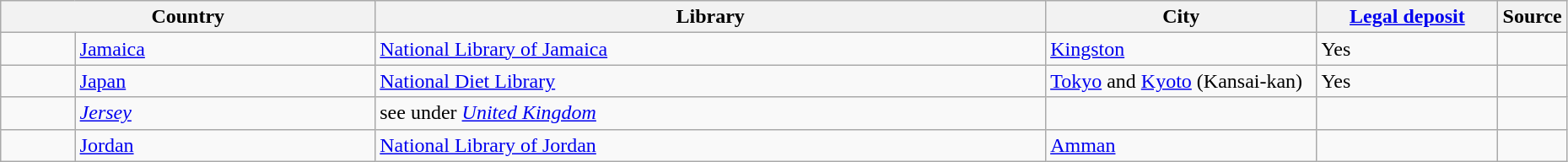<table class="wikitable" style="width:98%">
<tr>
<th colspan=2 style="width:25%">Country</th>
<th style="width:45%">Library</th>
<th style="width:18%">City</th>
<th style="width:12%"><a href='#'>Legal deposit</a></th>
<th style="width:12%">Source</th>
</tr>
<tr>
<td style="width:5%"></td>
<td><a href='#'>Jamaica</a></td>
<td><a href='#'>National Library of Jamaica</a></td>
<td><a href='#'>Kingston</a></td>
<td>Yes</td>
<td align="right"></td>
</tr>
<tr>
<td></td>
<td><a href='#'>Japan</a></td>
<td><a href='#'>National Diet Library</a></td>
<td><a href='#'>Tokyo</a> and <a href='#'>Kyoto</a> (Kansai-kan)</td>
<td>Yes</td>
<td align="right"></td>
</tr>
<tr>
<td></td>
<td><em><a href='#'>Jersey</a></em></td>
<td> see under <em><a href='#'>United Kingdom</a></em></td>
<td></td>
<td></td>
<td></td>
</tr>
<tr>
<td></td>
<td><a href='#'>Jordan</a></td>
<td><a href='#'>National Library of Jordan</a></td>
<td><a href='#'>Amman</a></td>
<td></td>
<td align="right"></td>
</tr>
</table>
